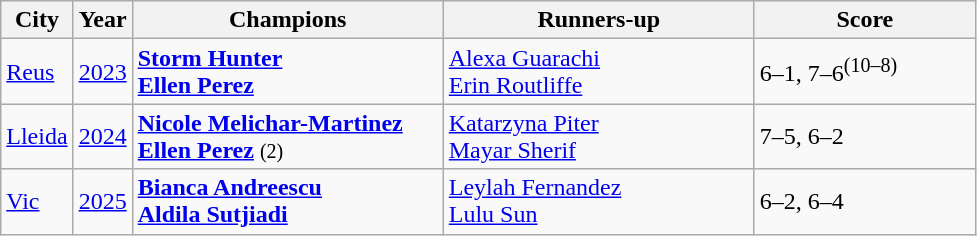<table class="wikitable">
<tr>
<th>City</th>
<th>Year</th>
<th width="200">Champions</th>
<th width="200">Runners-up</th>
<th width="140">Score</th>
</tr>
<tr>
<td><a href='#'>Reus</a></td>
<td><a href='#'>2023</a></td>
<td> <strong><a href='#'>Storm Hunter</a></strong> <br>  <strong><a href='#'>Ellen Perez</a></strong></td>
<td> <a href='#'>Alexa Guarachi</a> <br>  <a href='#'>Erin Routliffe</a></td>
<td>6–1, 7–6<sup>(10–8)</sup></td>
</tr>
<tr>
<td><a href='#'>Lleida</a></td>
<td><a href='#'>2024</a></td>
<td> <strong><a href='#'>Nicole Melichar-Martinez</a></strong> <br>  <strong><a href='#'>Ellen Perez</a></strong> <small>(2)</small></td>
<td> <a href='#'>Katarzyna Piter</a> <br>  <a href='#'>Mayar Sherif</a></td>
<td>7–5, 6–2</td>
</tr>
<tr>
<td><a href='#'>Vic</a></td>
<td><a href='#'>2025</a></td>
<td> <strong><a href='#'>Bianca Andreescu</a></strong> <br>  <strong><a href='#'>Aldila Sutjiadi</a></strong></td>
<td> <a href='#'>Leylah Fernandez</a> <br>  <a href='#'>Lulu Sun</a></td>
<td>6–2, 6–4</td>
</tr>
</table>
